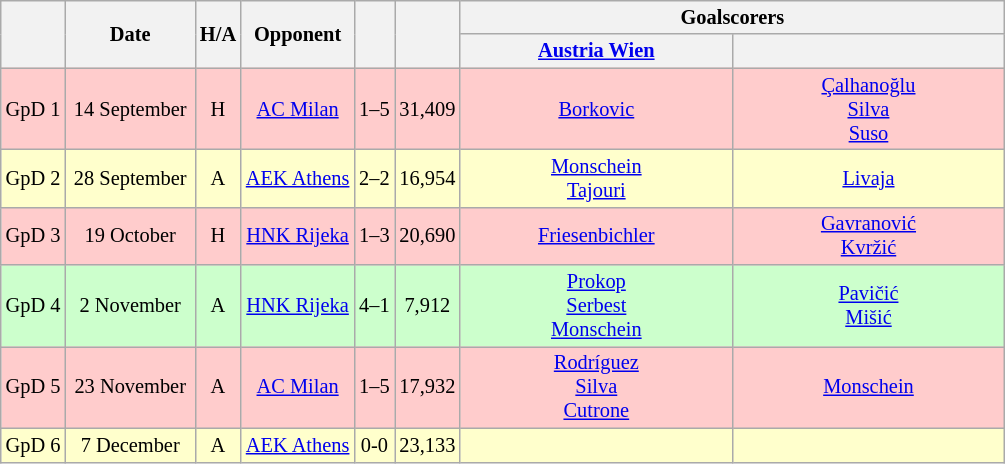<table class="wikitable" Style="text-align: center;font-size:85%">
<tr>
<th rowspan="2"></th>
<th rowspan="2" style="width:80px">Date</th>
<th rowspan="2">H/A</th>
<th rowspan="2">Opponent</th>
<th rowspan="2"><br></th>
<th rowspan="2"></th>
<th colspan="2">Goalscorers</th>
</tr>
<tr>
<th style="width:175px"><a href='#'>Austria Wien</a></th>
<th style="width:175px"></th>
</tr>
<tr style="background:#fcc">
<td>GpD 1</td>
<td>14 September</td>
<td>H</td>
<td><a href='#'>AC Milan</a></td>
<td>1–5</td>
<td>31,409</td>
<td><a href='#'>Borkovic</a> </td>
<td><a href='#'>Çalhanoğlu</a>  <br> <a href='#'>Silva</a>  <br> <a href='#'>Suso</a> </td>
</tr>
<tr style="background:#FFFFCC">
<td>GpD 2</td>
<td>28 September</td>
<td>A</td>
<td><a href='#'>AEK Athens</a></td>
<td>2–2</td>
<td>16,954</td>
<td><a href='#'>Monschein</a>  <br> <a href='#'>Tajouri</a> </td>
<td><a href='#'>Livaja</a> </td>
</tr>
<tr style="background:#fcc">
<td>GpD 3</td>
<td>19 October</td>
<td>H</td>
<td><a href='#'>HNK Rijeka</a></td>
<td>1–3</td>
<td>20,690</td>
<td><a href='#'>Friesenbichler</a> </td>
<td><a href='#'>Gavranović</a>  <br> <a href='#'>Kvržić</a> </td>
</tr>
<tr style="background:#cfc">
<td>GpD 4</td>
<td>2 November</td>
<td>A</td>
<td><a href='#'>HNK Rijeka</a></td>
<td>4–1</td>
<td>7,912</td>
<td><a href='#'>Prokop</a>  <br> <a href='#'>Serbest</a>  <br> <a href='#'>Monschein</a> </td>
<td><a href='#'>Pavičić</a>  <br> <a href='#'>Mišić</a> </td>
</tr>
<tr style="background:#fcc">
<td>GpD 5</td>
<td>23 November</td>
<td>A</td>
<td><a href='#'>AC Milan</a></td>
<td>1–5</td>
<td>17,932</td>
<td><a href='#'>Rodríguez</a>  <br> <a href='#'>Silva</a>  <br> <a href='#'>Cutrone</a> </td>
<td><a href='#'>Monschein</a> </td>
</tr>
<tr style="background:#FFFFCC">
<td>GpD 6</td>
<td>7 December</td>
<td>A</td>
<td><a href='#'>AEK Athens</a></td>
<td>0-0</td>
<td>23,133</td>
<td></td>
<td></td>
</tr>
</table>
